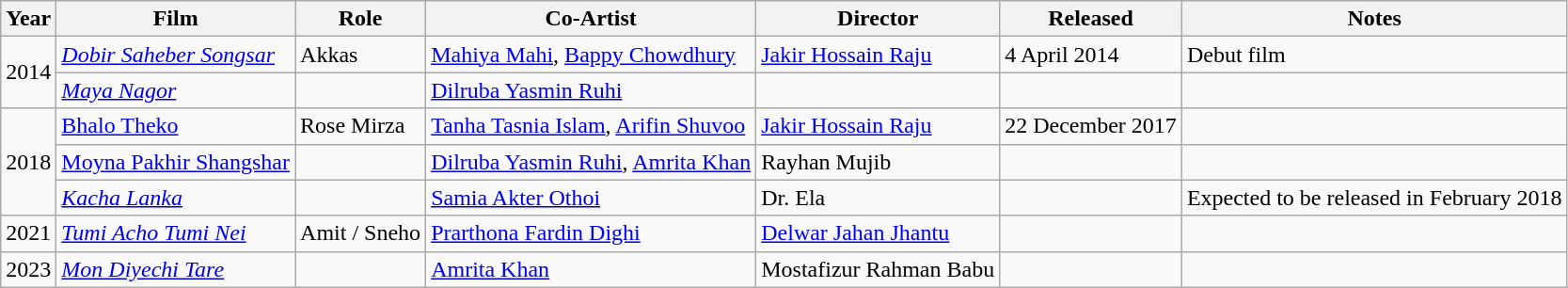<table class="wikitable plainrowheaders sortable">
<tr>
<th scope="column">Year</th>
<th scope="column">Film</th>
<th scope="column">Role</th>
<th scope="column">Co-Artist</th>
<th scope="column">Director</th>
<th scope="column">Released</th>
<th scope="column">Notes</th>
</tr>
<tr>
<td rowspan="2">2014</td>
<td><em><a href='#'>Dobir Saheber Songsar</a></em></td>
<td>Akkas</td>
<td><a href='#'>Mahiya Mahi</a>, <a href='#'>Bappy Chowdhury</a></td>
<td><a href='#'>Jakir Hossain Raju</a></td>
<td>4 April 2014</td>
<td>Debut film</td>
</tr>
<tr>
<td><em><a href='#'>Maya Nagor</a></em></td>
<td></td>
<td><a href='#'>Dilruba Yasmin Ruhi</a></td>
<td></td>
<td></td>
<td></td>
</tr>
<tr>
<td rowspan="3">2018</td>
<td><a href='#'>Bhalo Theko</a></td>
<td>Rose Mirza</td>
<td><a href='#'>Tanha Tasnia Islam</a>, <a href='#'>Arifin Shuvoo</a></td>
<td><a href='#'>Jakir Hossain Raju</a></td>
<td>22 December 2017</td>
<td></td>
</tr>
<tr>
<td><a href='#'>Moyna Pakhir Shangshar</a></td>
<td></td>
<td><a href='#'>Dilruba Yasmin Ruhi</a>, <a href='#'>Amrita Khan</a></td>
<td>Rayhan Mujib</td>
<td></td>
<td></td>
</tr>
<tr>
<td><em><a href='#'>Kacha Lanka</a></em></td>
<td></td>
<td><a href='#'>Samia Akter Othoi</a></td>
<td>Dr. Ela</td>
<td></td>
<td>Expected to be released in February 2018</td>
</tr>
<tr>
<td rowspan="1">2021</td>
<td><em><a href='#'>Tumi Acho Tumi Nei</a></em></td>
<td>Amit / Sneho</td>
<td><a href='#'>Prarthona Fardin Dighi</a></td>
<td><a href='#'>Delwar Jahan Jhantu</a></td>
<td></td>
<td></td>
</tr>
<tr>
<td>2023</td>
<td><em><a href='#'>Mon Diyechi Tare</a></em></td>
<td></td>
<td><a href='#'>Amrita Khan</a></td>
<td>Mostafizur Rahman Babu</td>
<td></td>
<td></td>
</tr>
</table>
